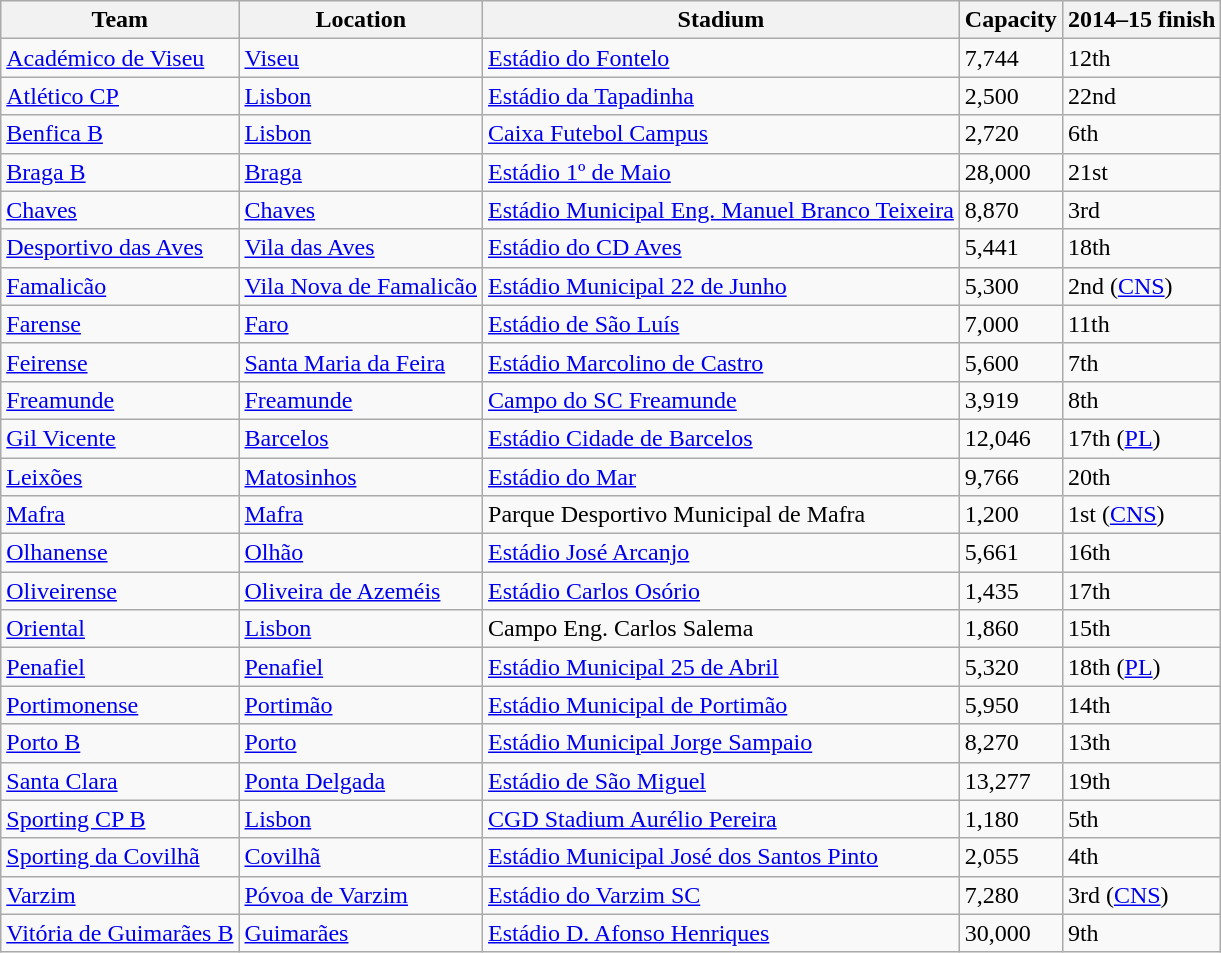<table class="wikitable sortable">
<tr>
<th>Team</th>
<th>Location</th>
<th>Stadium</th>
<th>Capacity</th>
<th data-sort-type="number">2014–15 finish</th>
</tr>
<tr>
<td><a href='#'>Académico de Viseu</a></td>
<td><a href='#'>Viseu</a></td>
<td><a href='#'>Estádio do Fontelo</a></td>
<td>7,744</td>
<td>12th</td>
</tr>
<tr>
<td><a href='#'>Atlético CP</a></td>
<td><a href='#'>Lisbon</a></td>
<td><a href='#'>Estádio da Tapadinha</a></td>
<td>2,500</td>
<td>22nd</td>
</tr>
<tr>
<td><a href='#'>Benfica B</a></td>
<td><a href='#'>Lisbon</a></td>
<td><a href='#'>Caixa Futebol Campus</a></td>
<td>2,720</td>
<td>6th</td>
</tr>
<tr>
<td><a href='#'>Braga B</a></td>
<td><a href='#'>Braga</a></td>
<td><a href='#'>Estádio 1º de Maio</a></td>
<td>28,000</td>
<td>21st</td>
</tr>
<tr>
<td><a href='#'>Chaves</a></td>
<td><a href='#'>Chaves</a></td>
<td><a href='#'>Estádio Municipal Eng. Manuel Branco Teixeira</a></td>
<td>8,870</td>
<td>3rd</td>
</tr>
<tr>
<td><a href='#'>Desportivo das Aves</a></td>
<td><a href='#'>Vila das Aves</a></td>
<td><a href='#'>Estádio do CD Aves</a></td>
<td>5,441</td>
<td>18th</td>
</tr>
<tr>
<td><a href='#'>Famalicão</a></td>
<td><a href='#'>Vila Nova de Famalicão</a></td>
<td><a href='#'>Estádio Municipal 22 de Junho</a></td>
<td>5,300</td>
<td>2nd (<a href='#'>CNS</a>)</td>
</tr>
<tr>
<td><a href='#'>Farense</a></td>
<td><a href='#'>Faro</a></td>
<td><a href='#'>Estádio de São Luís</a></td>
<td>7,000</td>
<td>11th</td>
</tr>
<tr>
<td><a href='#'>Feirense</a></td>
<td><a href='#'>Santa Maria da Feira</a></td>
<td><a href='#'>Estádio Marcolino de Castro</a></td>
<td>5,600</td>
<td>7th</td>
</tr>
<tr>
<td><a href='#'>Freamunde</a></td>
<td><a href='#'>Freamunde</a></td>
<td><a href='#'>Campo do SC Freamunde</a></td>
<td>3,919</td>
<td>8th</td>
</tr>
<tr>
<td><a href='#'>Gil Vicente</a></td>
<td><a href='#'>Barcelos</a></td>
<td><a href='#'>Estádio Cidade de Barcelos</a></td>
<td>12,046</td>
<td>17th (<a href='#'>PL</a>)</td>
</tr>
<tr>
<td><a href='#'>Leixões</a></td>
<td><a href='#'>Matosinhos</a></td>
<td><a href='#'>Estádio do Mar</a></td>
<td>9,766</td>
<td>20th</td>
</tr>
<tr>
<td><a href='#'>Mafra</a></td>
<td><a href='#'>Mafra</a></td>
<td>Parque Desportivo Municipal de Mafra</td>
<td>1,200</td>
<td>1st (<a href='#'>CNS</a>)</td>
</tr>
<tr>
<td><a href='#'>Olhanense</a></td>
<td><a href='#'>Olhão</a></td>
<td><a href='#'>Estádio José Arcanjo</a></td>
<td>5,661</td>
<td>16th</td>
</tr>
<tr>
<td><a href='#'>Oliveirense</a></td>
<td><a href='#'>Oliveira de Azeméis</a></td>
<td><a href='#'>Estádio Carlos Osório</a></td>
<td>1,435</td>
<td>17th</td>
</tr>
<tr>
<td><a href='#'>Oriental</a></td>
<td><a href='#'>Lisbon</a></td>
<td>Campo Eng. Carlos Salema</td>
<td>1,860</td>
<td>15th</td>
</tr>
<tr>
<td><a href='#'>Penafiel</a></td>
<td><a href='#'>Penafiel</a></td>
<td><a href='#'>Estádio Municipal 25 de Abril</a></td>
<td>5,320</td>
<td>18th (<a href='#'>PL</a>)</td>
</tr>
<tr>
<td><a href='#'>Portimonense</a></td>
<td><a href='#'>Portimão</a></td>
<td><a href='#'>Estádio Municipal de Portimão</a></td>
<td>5,950</td>
<td>14th</td>
</tr>
<tr>
<td><a href='#'>Porto B</a></td>
<td><a href='#'>Porto</a></td>
<td><a href='#'>Estádio Municipal Jorge Sampaio</a></td>
<td>8,270</td>
<td>13th</td>
</tr>
<tr>
<td><a href='#'>Santa Clara</a></td>
<td><a href='#'>Ponta Delgada</a></td>
<td><a href='#'>Estádio de São Miguel</a></td>
<td>13,277</td>
<td>19th</td>
</tr>
<tr>
<td><a href='#'>Sporting CP B</a></td>
<td><a href='#'>Lisbon</a></td>
<td><a href='#'>CGD Stadium Aurélio Pereira</a></td>
<td>1,180</td>
<td>5th</td>
</tr>
<tr>
<td><a href='#'>Sporting da Covilhã</a></td>
<td><a href='#'>Covilhã</a></td>
<td><a href='#'>Estádio Municipal José dos Santos Pinto</a></td>
<td>2,055</td>
<td>4th</td>
</tr>
<tr>
<td><a href='#'>Varzim</a></td>
<td><a href='#'>Póvoa de Varzim</a></td>
<td><a href='#'>Estádio do Varzim SC</a></td>
<td>7,280</td>
<td>3rd (<a href='#'>CNS</a>)</td>
</tr>
<tr>
<td><a href='#'>Vitória de Guimarães B</a></td>
<td><a href='#'>Guimarães</a></td>
<td><a href='#'>Estádio D. Afonso Henriques</a></td>
<td>30,000</td>
<td>9th</td>
</tr>
</table>
